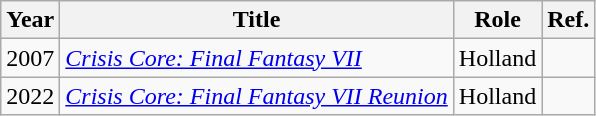<table class="wikitable">
<tr>
<th>Year</th>
<th>Title</th>
<th>Role</th>
<th>Ref.</th>
</tr>
<tr>
<td>2007</td>
<td><em><a href='#'>Crisis Core: Final Fantasy VII</a></em></td>
<td>Holland</td>
<td></td>
</tr>
<tr>
<td>2022</td>
<td><em><a href='#'>Crisis Core: Final Fantasy VII Reunion</a></em></td>
<td>Holland</td>
<td></td>
</tr>
</table>
